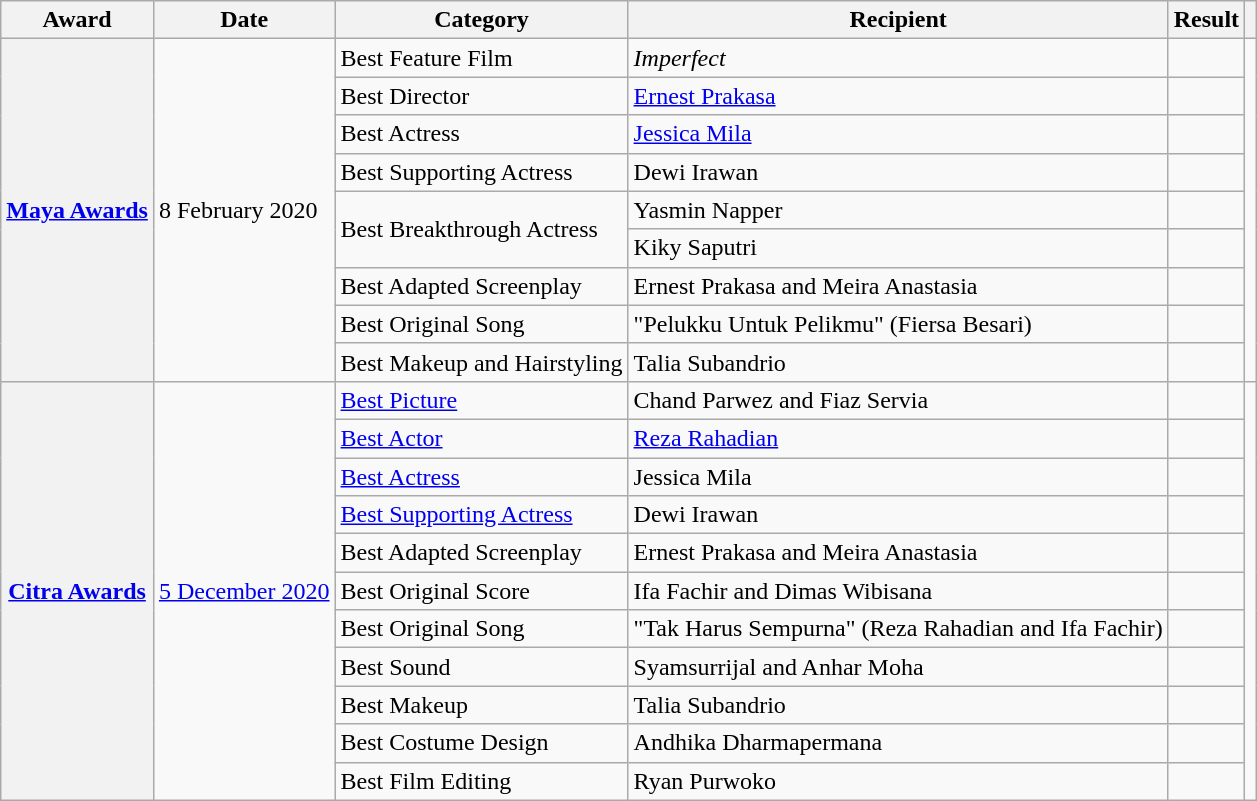<table class="wikitable sortable plainrowheaders">
<tr>
<th>Award</th>
<th>Date</th>
<th>Category</th>
<th>Recipient</th>
<th>Result</th>
<th></th>
</tr>
<tr>
<th scope="row" rowspan="9"><a href='#'>Maya Awards</a></th>
<td rowspan="9">8 February 2020</td>
<td>Best Feature Film</td>
<td><em>Imperfect</em></td>
<td></td>
<td rowspan="9" align="center"></td>
</tr>
<tr>
<td>Best Director</td>
<td><a href='#'>Ernest Prakasa</a></td>
<td></td>
</tr>
<tr>
<td>Best Actress</td>
<td><a href='#'>Jessica Mila</a></td>
<td></td>
</tr>
<tr>
<td>Best Supporting Actress</td>
<td>Dewi Irawan</td>
<td></td>
</tr>
<tr>
<td rowspan="2">Best Breakthrough Actress</td>
<td>Yasmin Napper</td>
<td></td>
</tr>
<tr>
<td>Kiky Saputri</td>
<td></td>
</tr>
<tr>
<td>Best Adapted Screenplay</td>
<td>Ernest Prakasa and Meira Anastasia</td>
<td></td>
</tr>
<tr>
<td>Best Original Song</td>
<td>"Pelukku Untuk Pelikmu" (Fiersa Besari)</td>
<td></td>
</tr>
<tr>
<td>Best Makeup and Hairstyling</td>
<td>Talia Subandrio</td>
<td></td>
</tr>
<tr>
<th rowspan="11" scope="row"><a href='#'>Citra Awards</a></th>
<td rowspan="11"><a href='#'>5 December 2020</a></td>
<td><a href='#'>Best Picture</a></td>
<td>Chand Parwez and Fiaz Servia</td>
<td></td>
<td align="center" rowspan="11"></td>
</tr>
<tr>
<td><a href='#'>Best Actor</a></td>
<td><a href='#'>Reza Rahadian</a></td>
<td></td>
</tr>
<tr>
<td><a href='#'>Best Actress</a></td>
<td>Jessica Mila</td>
<td></td>
</tr>
<tr>
<td><a href='#'>Best Supporting Actress</a></td>
<td>Dewi Irawan</td>
<td></td>
</tr>
<tr>
<td>Best Adapted Screenplay</td>
<td>Ernest Prakasa and Meira Anastasia</td>
<td></td>
</tr>
<tr>
<td>Best Original Score</td>
<td>Ifa Fachir and Dimas Wibisana</td>
<td></td>
</tr>
<tr>
<td>Best Original Song</td>
<td>"Tak Harus Sempurna" (Reza Rahadian and Ifa Fachir)</td>
<td></td>
</tr>
<tr>
<td>Best Sound</td>
<td>Syamsurrijal and Anhar Moha</td>
<td></td>
</tr>
<tr>
<td>Best Makeup</td>
<td>Talia Subandrio</td>
<td></td>
</tr>
<tr>
<td>Best Costume Design</td>
<td>Andhika Dharmapermana</td>
<td></td>
</tr>
<tr>
<td>Best Film Editing</td>
<td>Ryan Purwoko</td>
<td></td>
</tr>
</table>
